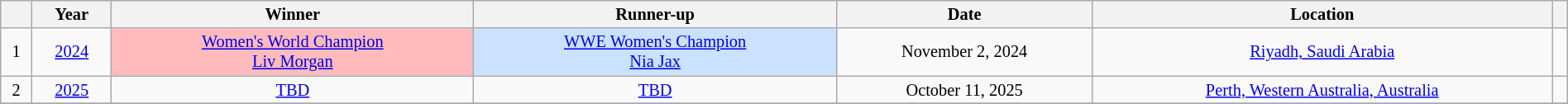<table class="sortable wikitable succession-box" style="font-size:85%; text-align:center;" width="100%">
<tr>
<th></th>
<th>Year</th>
<th>Winner</th>
<th>Runner-up</th>
<th>Date</th>
<th>Location</th>
<th></th>
</tr>
<tr>
<td>1</td>
<td><a href='#'>2024</a></td>
<td style="background:#FBB;"><a href='#'>Women's World Champion</a><br><a href='#'>Liv Morgan</a></td>
<td style="background:#CAE1FF;"><a href='#'>WWE Women's Champion</a><br><a href='#'>Nia Jax</a></td>
<td>November 2, 2024</td>
<td><a href='#'>Riyadh, Saudi Arabia</a></td>
<td></td>
</tr>
<tr>
<td>2</td>
<td><a href='#'>2025</a></td>
<td><a href='#'>TBD</a></td>
<td><a href='#'>TBD</a></td>
<td>October 11, 2025</td>
<td><a href='#'>Perth, Western Australia, Australia</a></td>
<td></td>
</tr>
<tr>
</tr>
</table>
